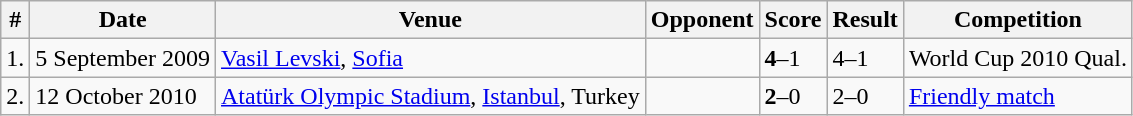<table class="wikitable">
<tr>
<th>#</th>
<th>Date</th>
<th>Venue</th>
<th>Opponent</th>
<th>Score</th>
<th>Result</th>
<th>Competition</th>
</tr>
<tr>
<td>1.</td>
<td>5 September 2009</td>
<td><a href='#'>Vasil Levski</a>, <a href='#'>Sofia</a></td>
<td></td>
<td><strong>4</strong>–1</td>
<td>4–1</td>
<td>World Cup 2010 Qual.</td>
</tr>
<tr>
<td>2.</td>
<td>12 October 2010</td>
<td><a href='#'>Atatürk Olympic Stadium</a>, <a href='#'>Istanbul</a>, Turkey</td>
<td></td>
<td><strong>2</strong>–0</td>
<td>2–0</td>
<td><a href='#'>Friendly match</a></td>
</tr>
</table>
